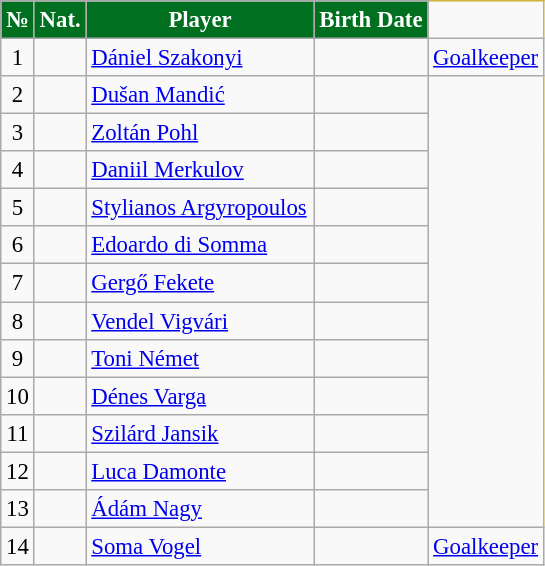<table class=wikitable bgcolor="#f7f8ff" cellpadding="3" cellspacing="0" border="1" style="font-size: 95%; border: 1px solid #CFB53B; border-collapse: collapse;">
<tr style="color: #FFFFFF;background:#007020">
<td align=center><strong>№</strong></td>
<td align=center><strong>Nat.</strong></td>
<td width=145; align=center><strong>Player</strong></td>
<td align=center><strong>Birth Date</strong></td>
</tr>
<tr>
<td align=center>1</td>
<td align=center></td>
<td><a href='#'>Dániel Szakonyi</a></td>
<td></td>
<td><a href='#'>Goalkeeper</a></td>
</tr>
<tr>
<td align=center>2</td>
<td align=center></td>
<td><a href='#'>Dušan Mandić</a></td>
<td></td>
</tr>
<tr>
<td align=center>3</td>
<td align=center></td>
<td><a href='#'>Zoltán Pohl</a></td>
<td></td>
</tr>
<tr>
<td align=center>4</td>
<td align=center></td>
<td><a href='#'>Daniil Merkulov</a></td>
<td></td>
</tr>
<tr>
<td align=center>5</td>
<td align=center></td>
<td><a href='#'>Stylianos Argyropoulos</a></td>
<td></td>
</tr>
<tr>
<td align=center>6</td>
<td align=center></td>
<td><a href='#'>Edoardo di Somma</a></td>
<td></td>
</tr>
<tr>
<td align=center>7</td>
<td align=center></td>
<td><a href='#'>Gergő Fekete</a></td>
<td></td>
</tr>
<tr>
<td align=center>8</td>
<td align=center></td>
<td><a href='#'>Vendel Vigvári</a></td>
<td></td>
</tr>
<tr>
<td align=center>9</td>
<td align=center></td>
<td><a href='#'>Toni Német</a></td>
<td></td>
</tr>
<tr>
<td align=center>10</td>
<td align=center></td>
<td><a href='#'>Dénes Varga </a></td>
<td></td>
</tr>
<tr>
<td align=center>11</td>
<td align=center></td>
<td><a href='#'>Szilárd Jansik</a></td>
<td></td>
</tr>
<tr>
<td align=center>12</td>
<td align=center></td>
<td><a href='#'>Luca Damonte</a></td>
<td></td>
</tr>
<tr>
<td align=center>13</td>
<td align=center></td>
<td><a href='#'>Ádám Nagy</a></td>
<td></td>
</tr>
<tr>
<td align=center>14</td>
<td align=center></td>
<td><a href='#'>Soma Vogel</a></td>
<td></td>
<td><a href='#'>Goalkeeper</a></td>
</tr>
</table>
